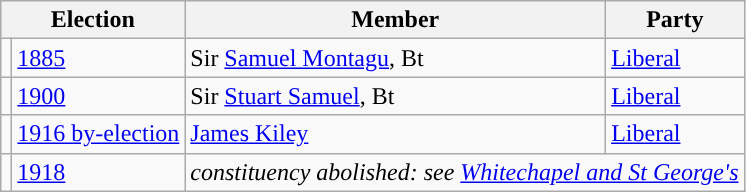<table class="wikitable">
<tr>
<th colspan="2">Election</th>
<th>Member </th>
<th>Party</th>
</tr>
<tr>
<td style="color:inherit;background-color: "></td>
<td><a href='#'>1885</a></td>
<td>Sir <a href='#'>Samuel Montagu</a>, Bt</td>
<td><a href='#'>Liberal</a></td>
</tr>
<tr>
<td style="color:inherit;background-color: "></td>
<td><a href='#'>1900</a></td>
<td>Sir <a href='#'>Stuart Samuel</a>, Bt</td>
<td><a href='#'>Liberal</a></td>
</tr>
<tr>
<td style="color:inherit;background-color: "></td>
<td><a href='#'>1916 by-election</a></td>
<td><a href='#'>James Kiley</a></td>
<td><a href='#'>Liberal</a></td>
</tr>
<tr>
<td></td>
<td><a href='#'>1918</a></td>
<td colspan="2"><em>constituency abolished: see <a href='#'>Whitechapel and St George's</a></em></td>
</tr>
</table>
